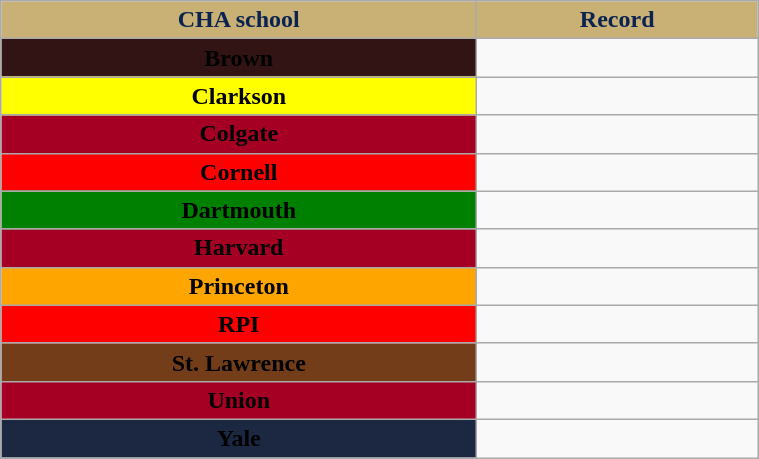<table class="wikitable" width="40%">
<tr align="center"  style=" background:#c9b074; color:#0a2351;">
<td><strong>CHA school</strong></td>
<td><strong>Record</strong></td>
</tr>
<tr align="center" bgcolor="">
<td bgcolor="#321414"><span> <strong>Brown</strong></span></td>
<td></td>
</tr>
<tr align="center" bgcolor="">
<td bgcolor="yellow"><span> <strong>Clarkson</strong></span></td>
<td></td>
</tr>
<tr align="center" bgcolor="">
<td bgcolor="#A50024"><span> <strong>Colgate</strong></span></td>
<td></td>
</tr>
<tr align="center" bgcolor="">
<td bgcolor="red"><span> <strong>Cornell</strong></span></td>
<td></td>
</tr>
<tr align="center" bgcolor="">
<td bgcolor="green"><span><strong>Dartmouth</strong></span></td>
<td></td>
</tr>
<tr align="center" bgcolor="">
<td bgcolor="#A50024"><span> <strong>Harvard</strong></span></td>
<td></td>
</tr>
<tr align="center" bgcolor="">
<td bgcolor="orange"><span><strong>Princeton</strong></span></td>
<td></td>
</tr>
<tr align="center" bgcolor="">
<td bgcolor="red"><span> <strong>RPI</strong></span></td>
<td></td>
</tr>
<tr align="center" bgcolor="">
<td bgcolor="#733D1A"><span> <strong>St. Lawrence</strong></span></td>
<td></td>
</tr>
<tr align="center" bgcolor="">
<td bgcolor="#A50024"><span> <strong>Union</strong></span></td>
<td></td>
</tr>
<tr align="center" bgcolor="">
<td bgcolor="#1c2841"><span><strong>Yale</strong></span></td>
<td></td>
</tr>
</table>
